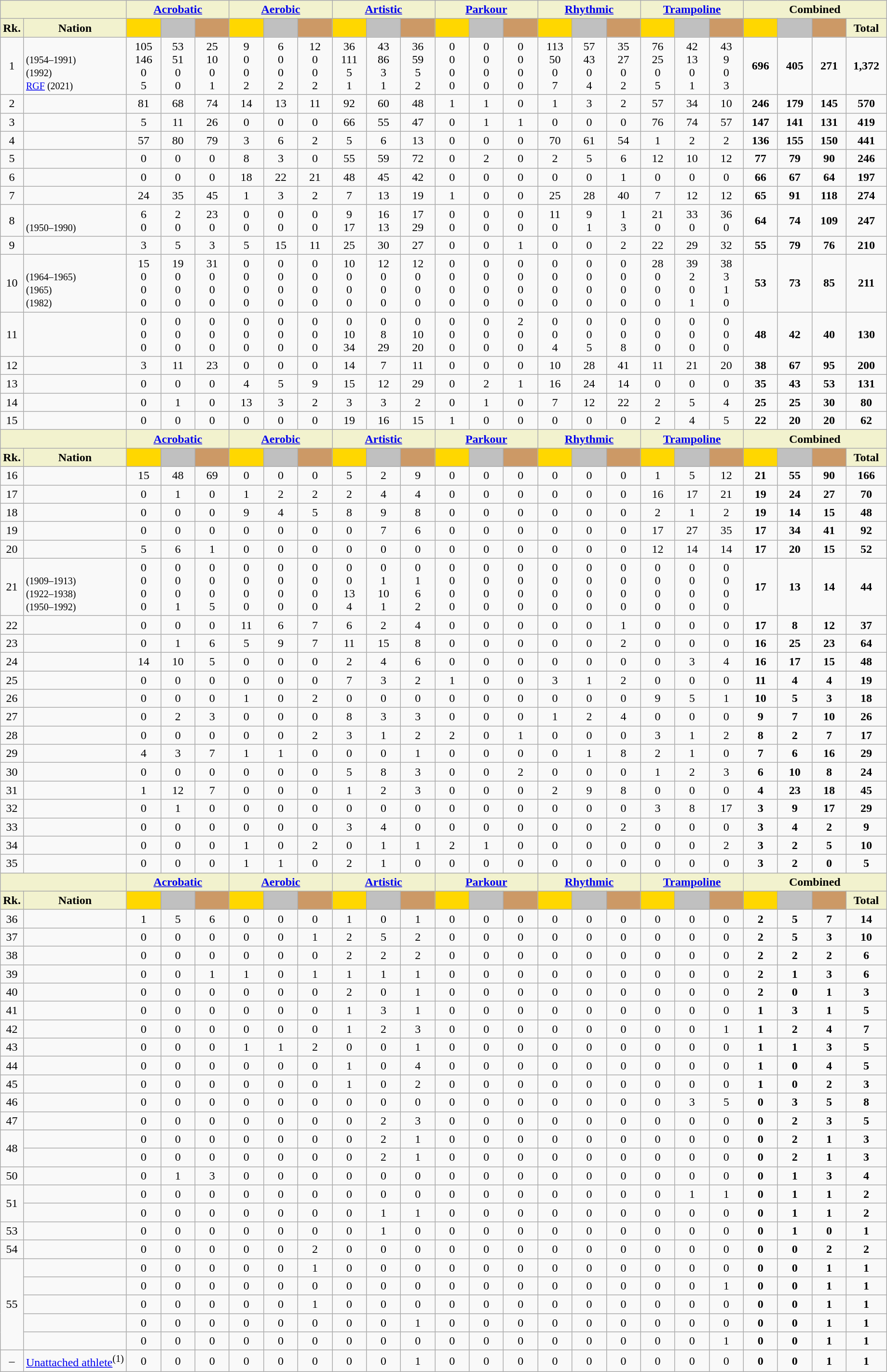<table class="wikitable sortable" style="margin-top:0em; text-align:center; font-size:100%;">
<tr>
<th colspan="2" style="background: #f2f2ce;"></th>
<th colspan="3" style="background: #f2f2ce;"><a href='#'>Acrobatic</a></th>
<th colspan="3" style="background: #f2f2ce;"><a href='#'>Aerobic</a></th>
<th colspan="3" style="background: #f2f2ce;"><a href='#'>Artistic</a></th>
<th colspan="3" style="background: #f2f2ce;"><a href='#'>Parkour</a></th>
<th colspan="3" style="background: #f2f2ce;"><a href='#'>Rhythmic</a></th>
<th colspan="3" style="background: #f2f2ce;"><a href='#'>Trampoline</a></th>
<th colspan="4" style="background: #f2f2ce;">Combined</th>
</tr>
<tr>
<th style="background-color:#f2f2ce; width:1.0em;">Rk.</th>
<th style="background-color:#f2f2ce;">Nation</th>
<th style="background-color:gold; width:2.5em;"></th>
<th style="background-color:silver; width:2.5em;"></th>
<th style="background-color:#cc9966; width:2.5em;"></th>
<th style="background-color:gold; width:2.5em;"></th>
<th style="background-color:silver; width:2.5em;"></th>
<th style="background-color:#cc9966; width:2.5em;"></th>
<th style="background-color:gold; width:2.5em;"></th>
<th style="background-color:silver; width:2.5em;"></th>
<th style="background-color:#cc9966; width:2.5em;"></th>
<th style="background-color:gold; width:2.5em;"></th>
<th style="background-color:silver; width:2.5em;"></th>
<th style="background-color:#cc9966; width:2.5em;"></th>
<th style="background-color:gold; width:2.5em;"></th>
<th style="background-color:silver; width:2.5em;"></th>
<th style="background-color:#cc9966; width:2.5em;"></th>
<th style="background-color:gold; width:2.5em;"></th>
<th style="background-color:silver; width:2.5em;"></th>
<th style="background-color:#cc9966; width:2.5em;"></th>
<th style="background-color:gold; width:2.5em;"></th>
<th style="background-color:silver; width:2.5em;"></th>
<th style="background-color:#cc9966; width:2.5em;"></th>
<th style="background-color:#f2f2ce; width:3.0em;">Total</th>
</tr>
<tr>
<td>1</td>
<td align=left> <br> <small> (1954–1991)</small><br><small> (1992)</small><br><small>  <a href='#'>RGF</a> (2021)</small></td>
<td valign=top>105 <br> 146 <br> 0 <br> 5</td>
<td valign=top>53 <br> 51 <br> 0 <br> 0</td>
<td valign=top>25 <br> 10 <br> 0 <br> 1</td>
<td valign=top>9 <br> 0 <br> 0 <br> 2</td>
<td valign=top>6 <br> 0 <br> 0 <br> 2</td>
<td valign=top>12 <br> 0 <br> 0 <br> 2</td>
<td valign=top>36 <br> 111 <br> 5 <br> 1</td>
<td valign=top>43 <br> 86 <br> 3 <br> 1</td>
<td valign=top>36 <br> 59 <br> 5 <br> 2</td>
<td valign=top>0 <br> 0 <br> 0 <br> 0</td>
<td valign=top>0 <br> 0 <br> 0 <br> 0</td>
<td valign=top>0 <br> 0 <br> 0 <br> 0</td>
<td valign=top>113 <br> 50 <br> 0 <br> 7</td>
<td valign=top>57 <br> 43 <br> 0 <br> 4</td>
<td valign=top>35 <br> 27 <br> 0 <br> 2</td>
<td valign=top>76 <br> 25 <br> 0 <br> 5</td>
<td valign=top>42 <br> 13 <br> 0 <br> 1</td>
<td valign=top>43 <br> 9 <br> 0 <br> 3</td>
<td><strong>696</strong></td>
<td><strong>405</strong></td>
<td><strong>271</strong></td>
<td><strong>1,372</strong></td>
</tr>
<tr>
<td>2</td>
<td align=left></td>
<td>81</td>
<td>68</td>
<td>74</td>
<td>14</td>
<td>13</td>
<td>11</td>
<td>92</td>
<td>60</td>
<td>48</td>
<td>1</td>
<td>1</td>
<td>0</td>
<td>1</td>
<td>3</td>
<td>2</td>
<td>57</td>
<td>34</td>
<td>10</td>
<td><strong>246</strong></td>
<td><strong>179</strong></td>
<td><strong>145</strong></td>
<td><strong>570</strong></td>
</tr>
<tr>
<td>3</td>
<td align=left></td>
<td>5</td>
<td>11</td>
<td>26</td>
<td>0</td>
<td>0</td>
<td>0</td>
<td>66</td>
<td>55</td>
<td>47</td>
<td>0</td>
<td>1</td>
<td>1</td>
<td>0</td>
<td>0</td>
<td>0</td>
<td>76</td>
<td>74</td>
<td>57</td>
<td><strong>147</strong></td>
<td><strong>141</strong></td>
<td><strong>131</strong></td>
<td><strong>419</strong></td>
</tr>
<tr>
<td>4</td>
<td align=left></td>
<td>57</td>
<td>80</td>
<td>79</td>
<td>3</td>
<td>6</td>
<td>2</td>
<td>5</td>
<td>6</td>
<td>13</td>
<td>0</td>
<td>0</td>
<td>0</td>
<td>70</td>
<td>61</td>
<td>54</td>
<td>1</td>
<td>2</td>
<td>2</td>
<td><strong>136</strong></td>
<td><strong>155</strong></td>
<td><strong>150</strong></td>
<td><strong>441</strong></td>
</tr>
<tr>
<td>5</td>
<td align=left></td>
<td>0</td>
<td>0</td>
<td>0</td>
<td>8</td>
<td>3</td>
<td>0</td>
<td>55</td>
<td>59</td>
<td>72</td>
<td>0</td>
<td>2</td>
<td>0</td>
<td>2</td>
<td>5</td>
<td>6</td>
<td>12</td>
<td>10</td>
<td>12</td>
<td><strong>77</strong></td>
<td><strong>79</strong></td>
<td><strong>90</strong></td>
<td><strong>246</strong></td>
</tr>
<tr>
<td>6</td>
<td align=left></td>
<td>0</td>
<td>0</td>
<td>0</td>
<td>18</td>
<td>22</td>
<td>21</td>
<td>48</td>
<td>45</td>
<td>42</td>
<td>0</td>
<td>0</td>
<td>0</td>
<td>0</td>
<td>0</td>
<td>1</td>
<td>0</td>
<td>0</td>
<td>0</td>
<td><strong>66</strong></td>
<td><strong>67</strong></td>
<td><strong>64</strong></td>
<td><strong>197</strong></td>
</tr>
<tr>
<td>7</td>
<td align=left></td>
<td>24</td>
<td>35</td>
<td>45</td>
<td>1</td>
<td>3</td>
<td>2</td>
<td>7</td>
<td>13</td>
<td>19</td>
<td>1</td>
<td>0</td>
<td>0</td>
<td>25</td>
<td>28</td>
<td>40</td>
<td>7</td>
<td>12</td>
<td>12</td>
<td><strong>65</strong></td>
<td><strong>91</strong></td>
<td><strong>118</strong></td>
<td><strong>274</strong></td>
</tr>
<tr>
<td>8</td>
<td align=left><br><small> (1950–1990)</small></td>
<td>6 <br> 0</td>
<td>2 <br> 0</td>
<td>23 <br> 0</td>
<td>0 <br> 0</td>
<td>0 <br> 0</td>
<td>0 <br> 0</td>
<td>9 <br> 17</td>
<td>16 <br> 13</td>
<td>17 <br> 29</td>
<td>0 <br> 0</td>
<td>0 <br> 0</td>
<td>0 <br> 0</td>
<td>11 <br> 0</td>
<td>9 <br> 1</td>
<td>1 <br> 3</td>
<td>21 <br> 0</td>
<td>33 <br> 0</td>
<td>36 <br> 0</td>
<td><strong>64</strong></td>
<td><strong>74</strong></td>
<td><strong>109</strong></td>
<td><strong>247</strong></td>
</tr>
<tr>
<td>9</td>
<td align=left></td>
<td>3</td>
<td>5</td>
<td>3</td>
<td>5</td>
<td>15</td>
<td>11</td>
<td>25</td>
<td>30</td>
<td>27</td>
<td>0</td>
<td>0</td>
<td>1</td>
<td>0</td>
<td>0</td>
<td>2</td>
<td>22</td>
<td>29</td>
<td>32</td>
<td><strong>55</strong></td>
<td><strong>79</strong></td>
<td><strong>76</strong></td>
<td><strong>210</strong></td>
</tr>
<tr>
<td>10</td>
<td align=left> <br> <small> (1964–1965)</small><br><small> (1965)</small><br><small> (1982)</small></td>
<td>15 <br> 0 <br> 0 <br> 0</td>
<td>19 <br> 0 <br> 0 <br> 0</td>
<td>31 <br> 0 <br> 0 <br> 0</td>
<td>0 <br> 0 <br> 0 <br> 0</td>
<td>0 <br> 0 <br> 0 <br> 0</td>
<td>0 <br> 0 <br> 0 <br> 0</td>
<td>10 <br> 0 <br> 0 <br> 0</td>
<td>12 <br> 0 <br> 0 <br> 0</td>
<td>12 <br> 0 <br> 0 <br> 0</td>
<td>0 <br> 0 <br> 0 <br> 0</td>
<td>0 <br> 0 <br> 0 <br> 0</td>
<td>0 <br> 0 <br> 0 <br> 0</td>
<td>0 <br> 0 <br> 0 <br> 0</td>
<td>0 <br> 0 <br> 0 <br> 0</td>
<td>0 <br> 0 <br> 0 <br> 0</td>
<td>28 <br> 0 <br> 0 <br> 0</td>
<td>39 <br> 2 <br> 0 <br> 1</td>
<td>38 <br> 3 <br> 1 <br> 0</td>
<td><strong>53</strong></td>
<td><strong>73</strong></td>
<td><strong>85</strong></td>
<td><strong>211</strong></td>
</tr>
<tr>
<td>11</td>
<td align=left><br><small></small><br><small></small></td>
<td>0 <br> 0 <br> 0</td>
<td>0 <br> 0 <br> 0</td>
<td>0 <br> 0 <br> 0</td>
<td>0 <br> 0 <br> 0</td>
<td>0 <br> 0 <br> 0</td>
<td>0 <br> 0 <br> 0</td>
<td>0 <br> 10 <br> 34</td>
<td>0 <br> 8 <br> 29</td>
<td>0 <br> 10 <br> 20</td>
<td>0 <br> 0 <br> 0</td>
<td>0 <br> 0 <br> 0</td>
<td>2 <br> 0 <br> 0</td>
<td>0 <br> 0 <br> 4</td>
<td>0 <br> 0 <br> 5</td>
<td>0 <br> 0 <br> 8</td>
<td>0 <br> 0 <br> 0</td>
<td>0 <br> 0 <br> 0</td>
<td>0 <br> 0 <br> 0</td>
<td><strong>48</strong></td>
<td><strong>42</strong></td>
<td><strong>40</strong></td>
<td><strong>130</strong></td>
</tr>
<tr>
<td>12</td>
<td align=left></td>
<td>3</td>
<td>11</td>
<td>23</td>
<td>0</td>
<td>0</td>
<td>0</td>
<td>14</td>
<td>7</td>
<td>11</td>
<td>0</td>
<td>0</td>
<td>0</td>
<td>10</td>
<td>28</td>
<td>41</td>
<td>11</td>
<td>21</td>
<td>20</td>
<td><strong>38</strong></td>
<td><strong>67</strong></td>
<td><strong>95</strong></td>
<td><strong>200</strong></td>
</tr>
<tr>
<td>13</td>
<td align=left></td>
<td>0</td>
<td>0</td>
<td>0</td>
<td>4</td>
<td>5</td>
<td>9</td>
<td>15</td>
<td>12</td>
<td>29</td>
<td>0</td>
<td>2</td>
<td>1</td>
<td>16</td>
<td>24</td>
<td>14</td>
<td>0</td>
<td>0</td>
<td>0</td>
<td><strong>35</strong></td>
<td><strong>43</strong></td>
<td><strong>53</strong></td>
<td><strong>131</strong></td>
</tr>
<tr>
<td>14</td>
<td align=left></td>
<td>0</td>
<td>1</td>
<td>0</td>
<td>13</td>
<td>3</td>
<td>2</td>
<td>3</td>
<td>3</td>
<td>2</td>
<td>0</td>
<td>1</td>
<td>0</td>
<td>7</td>
<td>12</td>
<td>22</td>
<td>2</td>
<td>5</td>
<td>4</td>
<td><strong>25</strong></td>
<td><strong>25</strong></td>
<td><strong>30</strong></td>
<td><strong>80</strong></td>
</tr>
<tr>
<td>15</td>
<td align=left></td>
<td>0</td>
<td>0</td>
<td>0</td>
<td>0</td>
<td>0</td>
<td>0</td>
<td>19</td>
<td>16</td>
<td>15</td>
<td>1</td>
<td>0</td>
<td>0</td>
<td>0</td>
<td>0</td>
<td>0</td>
<td>2</td>
<td>4</td>
<td>5</td>
<td><strong>22</strong></td>
<td><strong>20</strong></td>
<td><strong>20</strong></td>
<td><strong>62</strong></td>
</tr>
<tr>
<th colspan="2" style="background: #f2f2ce;"></th>
<th colspan="3" style="background: #f2f2ce;"><a href='#'>Acrobatic</a></th>
<th colspan="3" style="background: #f2f2ce;"><a href='#'>Aerobic</a></th>
<th colspan="3" style="background: #f2f2ce;"><a href='#'>Artistic</a></th>
<th colspan="3" style="background: #f2f2ce;"><a href='#'>Parkour</a></th>
<th colspan="3" style="background: #f2f2ce;"><a href='#'>Rhythmic</a></th>
<th colspan="3" style="background: #f2f2ce;"><a href='#'>Trampoline</a></th>
<th colspan="4" style="background: #f2f2ce;">Combined</th>
</tr>
<tr>
<th style="background-color:#f2f2ce; width:1.0em;">Rk.</th>
<th style="background-color:#f2f2ce;">Nation</th>
<th style="background-color:gold; width:2.5em;"></th>
<th style="background-color:silver; width:2.5em;"></th>
<th style="background-color:#cc9966; width:2.5em;"></th>
<th style="background-color:gold; width:2.5em;"></th>
<th style="background-color:silver; width:2.5em;"></th>
<th style="background-color:#cc9966; width:2.5em;"></th>
<th style="background-color:gold; width:2.5em;"></th>
<th style="background-color:silver; width:2.5em;"></th>
<th style="background-color:#cc9966; width:2.5em;"></th>
<th style="background-color:gold; width:2.5em;"></th>
<th style="background-color:silver; width:2.5em;"></th>
<th style="background-color:#cc9966; width:2.5em;"></th>
<th style="background-color:gold; width:2.5em;"></th>
<th style="background-color:silver; width:2.5em;"></th>
<th style="background-color:#cc9966; width:2.5em;"></th>
<th style="background-color:gold; width:2.5em;"></th>
<th style="background-color:silver; width:2.5em;"></th>
<th style="background-color:#cc9966; width:2.5em;"></th>
<th style="background-color:gold; width:2.5em;"></th>
<th style="background-color:silver; width:2.5em;"></th>
<th style="background-color:#cc9966; width:2.5em;"></th>
<th style="background-color:#f2f2ce; width:3.0em;">Total</th>
</tr>
<tr>
<td>16</td>
<td align=left></td>
<td>15</td>
<td>48</td>
<td>69</td>
<td>0</td>
<td>0</td>
<td>0</td>
<td>5</td>
<td>2</td>
<td>9</td>
<td>0</td>
<td>0</td>
<td>0</td>
<td>0</td>
<td>0</td>
<td>0</td>
<td>1</td>
<td>5</td>
<td>12</td>
<td><strong>21</strong></td>
<td><strong>55</strong></td>
<td><strong>90</strong></td>
<td><strong>166</strong></td>
</tr>
<tr>
<td>17</td>
<td align=left></td>
<td>0</td>
<td>1</td>
<td>0</td>
<td>1</td>
<td>2</td>
<td>2</td>
<td>2</td>
<td>4</td>
<td>4</td>
<td>0</td>
<td>0</td>
<td>0</td>
<td>0</td>
<td>0</td>
<td>0</td>
<td>16</td>
<td>17</td>
<td>21</td>
<td><strong>19</strong></td>
<td><strong>24</strong></td>
<td><strong>27</strong></td>
<td><strong>70</strong></td>
</tr>
<tr>
<td>18</td>
<td align=left></td>
<td>0</td>
<td>0</td>
<td>0</td>
<td>9</td>
<td>4</td>
<td>5</td>
<td>8</td>
<td>9</td>
<td>8</td>
<td>0</td>
<td>0</td>
<td>0</td>
<td>0</td>
<td>0</td>
<td>0</td>
<td>2</td>
<td>1</td>
<td>2</td>
<td><strong>19</strong></td>
<td><strong>14</strong></td>
<td><strong>15</strong></td>
<td><strong>48</strong></td>
</tr>
<tr>
<td>19</td>
<td align=left></td>
<td>0</td>
<td>0</td>
<td>0</td>
<td>0</td>
<td>0</td>
<td>0</td>
<td>0</td>
<td>7</td>
<td>6</td>
<td>0</td>
<td>0</td>
<td>0</td>
<td>0</td>
<td>0</td>
<td>0</td>
<td>17</td>
<td>27</td>
<td>35</td>
<td><strong>17</strong></td>
<td><strong>34</strong></td>
<td><strong>41</strong></td>
<td><strong>92</strong></td>
</tr>
<tr>
<td>20</td>
<td align=left></td>
<td>5</td>
<td>6</td>
<td>1</td>
<td>0</td>
<td>0</td>
<td>0</td>
<td>0</td>
<td>0</td>
<td>0</td>
<td>0</td>
<td>0</td>
<td>0</td>
<td>0</td>
<td>0</td>
<td>0</td>
<td>12</td>
<td>14</td>
<td>14</td>
<td><strong>17</strong></td>
<td><strong>20</strong></td>
<td><strong>15</strong></td>
<td><strong>52</strong></td>
</tr>
<tr>
<td>21</td>
<td align=left> <br> <small> (1909–1913)</small> <br> <small> (1922–1938)<br> (1950–1992)</small></td>
<td>0<br>0 <br> 0 <br>0</td>
<td>0<br>0 <br> 0 <br>1</td>
<td>0<br> 0 <br> 0 <br>5</td>
<td>0<br>0 <br> 0 <br>0</td>
<td>0<br> 0 <br>0 <br>0</td>
<td>0<br>0 <br> 0 <br>0</td>
<td>0<br>0 <br> 13 <br>4</td>
<td>0<br>1 <br> 10 <br>1</td>
<td>0<br>1 <br> 6 <br>2</td>
<td>0<br>0<br>  0 <br>0</td>
<td>0<br>0<br>  0 <br>0</td>
<td>0<br>0<br>  0 <br>0</td>
<td>0<br>0<br>  0 <br>0</td>
<td>0<br>0<br>  0 <br>0</td>
<td>0<br>0<br>  0 <br>0</td>
<td>0<br>0<br>  0 <br>0</td>
<td>0<br>0<br>  0 <br>0</td>
<td>0<br>0<br>  0 <br>0</td>
<td><strong>17</strong></td>
<td><strong>13</strong></td>
<td><strong>14</strong></td>
<td><strong>44</strong></td>
</tr>
<tr>
<td>22</td>
<td align=left></td>
<td>0</td>
<td>0</td>
<td>0</td>
<td>11</td>
<td>6</td>
<td>7</td>
<td>6</td>
<td>2</td>
<td>4</td>
<td>0</td>
<td>0</td>
<td>0</td>
<td>0</td>
<td>0</td>
<td>1</td>
<td>0</td>
<td>0</td>
<td>0</td>
<td><strong>17</strong></td>
<td><strong>8</strong></td>
<td><strong>12</strong></td>
<td><strong>37</strong></td>
</tr>
<tr>
<td>23</td>
<td align=left></td>
<td>0</td>
<td>1</td>
<td>6</td>
<td>5</td>
<td>9</td>
<td>7</td>
<td>11</td>
<td>15</td>
<td>8</td>
<td>0</td>
<td>0</td>
<td>0</td>
<td>0</td>
<td>0</td>
<td>2</td>
<td>0</td>
<td>0</td>
<td>0</td>
<td><strong>16</strong></td>
<td><strong>25</strong></td>
<td><strong>23</strong></td>
<td><strong>64</strong></td>
</tr>
<tr>
<td>24</td>
<td align=left></td>
<td>14</td>
<td>10</td>
<td>5</td>
<td>0</td>
<td>0</td>
<td>0</td>
<td>2</td>
<td>4</td>
<td>6</td>
<td>0</td>
<td>0</td>
<td>0</td>
<td>0</td>
<td>0</td>
<td>0</td>
<td>0</td>
<td>3</td>
<td>4</td>
<td><strong>16</strong></td>
<td><strong>17</strong></td>
<td><strong>15</strong></td>
<td><strong>48</strong></td>
</tr>
<tr>
<td>25</td>
<td align=left></td>
<td>0</td>
<td>0</td>
<td>0</td>
<td>0</td>
<td>0</td>
<td>0</td>
<td>7</td>
<td>3</td>
<td>2</td>
<td>1</td>
<td>0</td>
<td>0</td>
<td>3</td>
<td>1</td>
<td>2</td>
<td>0</td>
<td>0</td>
<td>0</td>
<td><strong>11</strong></td>
<td><strong>4</strong></td>
<td><strong>4</strong></td>
<td><strong>19</strong></td>
</tr>
<tr>
<td>26</td>
<td align=left></td>
<td>0</td>
<td>0</td>
<td>0</td>
<td>1</td>
<td>0</td>
<td>2</td>
<td>0</td>
<td>0</td>
<td>0</td>
<td>0</td>
<td>0</td>
<td>0</td>
<td>0</td>
<td>0</td>
<td>0</td>
<td>9</td>
<td>5</td>
<td>1</td>
<td><strong>10</strong></td>
<td><strong>5</strong></td>
<td><strong>3</strong></td>
<td><strong>18</strong></td>
</tr>
<tr>
<td>27</td>
<td align=left></td>
<td>0</td>
<td>2</td>
<td>3</td>
<td>0</td>
<td>0</td>
<td>0</td>
<td>8</td>
<td>3</td>
<td>3</td>
<td>0</td>
<td>0</td>
<td>0</td>
<td>1</td>
<td>2</td>
<td>4</td>
<td>0</td>
<td>0</td>
<td>0</td>
<td><strong>9</strong></td>
<td><strong>7</strong></td>
<td><strong>10</strong></td>
<td><strong>26</strong></td>
</tr>
<tr>
<td>28</td>
<td align=left></td>
<td>0</td>
<td>0</td>
<td>0</td>
<td>0</td>
<td>0</td>
<td>2</td>
<td>3</td>
<td>1</td>
<td>2</td>
<td>2</td>
<td>0</td>
<td>1</td>
<td>0</td>
<td>0</td>
<td>0</td>
<td>3</td>
<td>1</td>
<td>2</td>
<td><strong>8</strong></td>
<td><strong>2</strong></td>
<td><strong>7</strong></td>
<td><strong>17</strong></td>
</tr>
<tr>
<td>29</td>
<td align=left></td>
<td>4</td>
<td>3</td>
<td>7</td>
<td>1</td>
<td>1</td>
<td>0</td>
<td>0</td>
<td>0</td>
<td>1</td>
<td>0</td>
<td>0</td>
<td>0</td>
<td>0</td>
<td>1</td>
<td>8</td>
<td>2</td>
<td>1</td>
<td>0</td>
<td><strong>7</strong></td>
<td><strong>6</strong></td>
<td><strong>16</strong></td>
<td><strong>29</strong></td>
</tr>
<tr>
<td>30</td>
<td align=left></td>
<td>0</td>
<td>0</td>
<td>0</td>
<td>0</td>
<td>0</td>
<td>0</td>
<td>5</td>
<td>8</td>
<td>3</td>
<td>0</td>
<td>0</td>
<td>2</td>
<td>0</td>
<td>0</td>
<td>0</td>
<td>1</td>
<td>2</td>
<td>3</td>
<td><strong>6</strong></td>
<td><strong>10</strong></td>
<td><strong>8</strong></td>
<td><strong>24</strong></td>
</tr>
<tr>
<td>31</td>
<td align=left></td>
<td>1</td>
<td>12</td>
<td>7</td>
<td>0</td>
<td>0</td>
<td>0</td>
<td>1</td>
<td>2</td>
<td>3</td>
<td>0</td>
<td>0</td>
<td>0</td>
<td>2</td>
<td>9</td>
<td>8</td>
<td>0</td>
<td>0</td>
<td>0</td>
<td><strong>4</strong></td>
<td><strong>23</strong></td>
<td><strong>18</strong></td>
<td><strong>45</strong></td>
</tr>
<tr>
<td>32</td>
<td align=left></td>
<td>0</td>
<td>1</td>
<td>0</td>
<td>0</td>
<td>0</td>
<td>0</td>
<td>0</td>
<td>0</td>
<td>0</td>
<td>0</td>
<td>0</td>
<td>0</td>
<td>0</td>
<td>0</td>
<td>0</td>
<td>3</td>
<td>8</td>
<td>17</td>
<td><strong>3</strong></td>
<td><strong>9</strong></td>
<td><strong>17</strong></td>
<td><strong>29</strong></td>
</tr>
<tr>
<td>33</td>
<td align=left></td>
<td>0</td>
<td>0</td>
<td>0</td>
<td>0</td>
<td>0</td>
<td>0</td>
<td>3</td>
<td>4</td>
<td>0</td>
<td>0</td>
<td>0</td>
<td>0</td>
<td>0</td>
<td>0</td>
<td>2</td>
<td>0</td>
<td>0</td>
<td>0</td>
<td><strong>3</strong></td>
<td><strong>4</strong></td>
<td><strong>2</strong></td>
<td><strong>9</strong></td>
</tr>
<tr>
<td>34</td>
<td align=left></td>
<td>0</td>
<td>0</td>
<td>0</td>
<td>1</td>
<td>0</td>
<td>2</td>
<td>0</td>
<td>1</td>
<td>1</td>
<td>2</td>
<td>1</td>
<td>0</td>
<td>0</td>
<td>0</td>
<td>0</td>
<td>0</td>
<td>0</td>
<td>2</td>
<td><strong>3</strong></td>
<td><strong>2</strong></td>
<td><strong>5</strong></td>
<td><strong>10</strong></td>
</tr>
<tr>
<td>35</td>
<td align=left></td>
<td>0</td>
<td>0</td>
<td>0</td>
<td>1</td>
<td>1</td>
<td>0</td>
<td>2</td>
<td>1</td>
<td>0</td>
<td>0</td>
<td>0</td>
<td>0</td>
<td>0</td>
<td>0</td>
<td>0</td>
<td>0</td>
<td>0</td>
<td>0</td>
<td><strong>3</strong></td>
<td><strong>2</strong></td>
<td><strong>0</strong></td>
<td><strong>5</strong></td>
</tr>
<tr>
<th colspan="2" style="background: #f2f2ce;"></th>
<th colspan="3" style="background: #f2f2ce;"><a href='#'>Acrobatic</a></th>
<th colspan="3" style="background: #f2f2ce;"><a href='#'>Aerobic</a></th>
<th colspan="3" style="background: #f2f2ce;"><a href='#'>Artistic</a></th>
<th colspan="3" style="background: #f2f2ce;"><a href='#'>Parkour</a></th>
<th colspan="3" style="background: #f2f2ce;"><a href='#'>Rhythmic</a></th>
<th colspan="3" style="background: #f2f2ce;"><a href='#'>Trampoline</a></th>
<th colspan="4" style="background: #f2f2ce;">Combined</th>
</tr>
<tr>
<th style="background-color:#f2f2ce; width:1.0em;">Rk.</th>
<th style="background-color:#f2f2ce;">Nation</th>
<th style="background-color:gold; width:2.5em;"></th>
<th style="background-color:silver; width:2.5em;"></th>
<th style="background-color:#cc9966; width:2.5em;"></th>
<th style="background-color:gold; width:2.5em;"></th>
<th style="background-color:silver; width:2.5em;"></th>
<th style="background-color:#cc9966; width:2.5em;"></th>
<th style="background-color:gold; width:2.5em;"></th>
<th style="background-color:silver; width:2.5em;"></th>
<th style="background-color:#cc9966; width:2.5em;"></th>
<th style="background-color:gold; width:2.5em;"></th>
<th style="background-color:silver; width:2.5em;"></th>
<th style="background-color:#cc9966; width:2.5em;"></th>
<th style="background-color:gold; width:2.5em;"></th>
<th style="background-color:silver; width:2.5em;"></th>
<th style="background-color:#cc9966; width:2.5em;"></th>
<th style="background-color:gold; width:2.5em;"></th>
<th style="background-color:silver; width:2.5em;"></th>
<th style="background-color:#cc9966; width:2.5em;"></th>
<th style="background-color:gold; width:2.5em;"></th>
<th style="background-color:silver; width:2.5em;"></th>
<th style="background-color:#cc9966; width:2.5em;"></th>
<th style="background-color:#f2f2ce; width:3.0em;">Total</th>
</tr>
<tr>
<td>36</td>
<td align=left></td>
<td>1</td>
<td>5</td>
<td>6</td>
<td>0</td>
<td>0</td>
<td>0</td>
<td>1</td>
<td>0</td>
<td>1</td>
<td>0</td>
<td>0</td>
<td>0</td>
<td>0</td>
<td>0</td>
<td>0</td>
<td>0</td>
<td>0</td>
<td>0</td>
<td><strong>2</strong></td>
<td><strong>5</strong></td>
<td><strong>7</strong></td>
<td><strong>14</strong></td>
</tr>
<tr>
<td>37</td>
<td align=left></td>
<td>0</td>
<td>0</td>
<td>0</td>
<td>0</td>
<td>0</td>
<td>1</td>
<td>2</td>
<td>5</td>
<td>2</td>
<td>0</td>
<td>0</td>
<td>0</td>
<td>0</td>
<td>0</td>
<td>0</td>
<td>0</td>
<td>0</td>
<td>0</td>
<td><strong>2</strong></td>
<td><strong>5</strong></td>
<td><strong>3</strong></td>
<td><strong>10</strong></td>
</tr>
<tr>
<td>38</td>
<td align=left></td>
<td>0</td>
<td>0</td>
<td>0</td>
<td>0</td>
<td>0</td>
<td>0</td>
<td>2</td>
<td>2</td>
<td>2</td>
<td>0</td>
<td>0</td>
<td>0</td>
<td>0</td>
<td>0</td>
<td>0</td>
<td>0</td>
<td>0</td>
<td>0</td>
<td><strong>2</strong></td>
<td><strong>2</strong></td>
<td><strong>2</strong></td>
<td><strong>6</strong></td>
</tr>
<tr>
<td>39</td>
<td align=left></td>
<td>0</td>
<td>0</td>
<td>1</td>
<td>1</td>
<td>0</td>
<td>1</td>
<td>1</td>
<td>1</td>
<td>1</td>
<td>0</td>
<td>0</td>
<td>0</td>
<td>0</td>
<td>0</td>
<td>0</td>
<td>0</td>
<td>0</td>
<td>0</td>
<td><strong>2</strong></td>
<td><strong>1</strong></td>
<td><strong>3</strong></td>
<td><strong>6</strong></td>
</tr>
<tr>
<td>40</td>
<td align=left></td>
<td>0</td>
<td>0</td>
<td>0</td>
<td>0</td>
<td>0</td>
<td>0</td>
<td>2</td>
<td>0</td>
<td>1</td>
<td>0</td>
<td>0</td>
<td>0</td>
<td>0</td>
<td>0</td>
<td>0</td>
<td>0</td>
<td>0</td>
<td>0</td>
<td><strong>2</strong></td>
<td><strong>0</strong></td>
<td><strong>1</strong></td>
<td><strong>3</strong></td>
</tr>
<tr>
<td>41</td>
<td align=left></td>
<td>0</td>
<td>0</td>
<td>0</td>
<td>0</td>
<td>0</td>
<td>0</td>
<td>1</td>
<td>3</td>
<td>1</td>
<td>0</td>
<td>0</td>
<td>0</td>
<td>0</td>
<td>0</td>
<td>0</td>
<td>0</td>
<td>0</td>
<td>0</td>
<td><strong>1</strong></td>
<td><strong>3</strong></td>
<td><strong>1</strong></td>
<td><strong>5</strong></td>
</tr>
<tr>
<td>42</td>
<td align=left></td>
<td>0</td>
<td>0</td>
<td>0</td>
<td>0</td>
<td>0</td>
<td>0</td>
<td>1</td>
<td>2</td>
<td>3</td>
<td>0</td>
<td>0</td>
<td>0</td>
<td>0</td>
<td>0</td>
<td>0</td>
<td>0</td>
<td>0</td>
<td>1</td>
<td><strong>1</strong></td>
<td><strong>2</strong></td>
<td><strong>4</strong></td>
<td><strong>7</strong></td>
</tr>
<tr>
<td>43</td>
<td align=left></td>
<td>0</td>
<td>0</td>
<td>0</td>
<td>1</td>
<td>1</td>
<td>2</td>
<td>0</td>
<td>0</td>
<td>1</td>
<td>0</td>
<td>0</td>
<td>0</td>
<td>0</td>
<td>0</td>
<td>0</td>
<td>0</td>
<td>0</td>
<td>0</td>
<td><strong>1</strong></td>
<td><strong>1</strong></td>
<td><strong>3</strong></td>
<td><strong>5</strong></td>
</tr>
<tr>
<td>44</td>
<td align=left></td>
<td>0</td>
<td>0</td>
<td>0</td>
<td>0</td>
<td>0</td>
<td>0</td>
<td>1</td>
<td>0</td>
<td>4</td>
<td>0</td>
<td>0</td>
<td>0</td>
<td>0</td>
<td>0</td>
<td>0</td>
<td>0</td>
<td>0</td>
<td>0</td>
<td><strong>1</strong></td>
<td><strong>0</strong></td>
<td><strong>4</strong></td>
<td><strong>5</strong></td>
</tr>
<tr>
<td>45</td>
<td align=left></td>
<td>0</td>
<td>0</td>
<td>0</td>
<td>0</td>
<td>0</td>
<td>0</td>
<td>1</td>
<td>0</td>
<td>2</td>
<td>0</td>
<td>0</td>
<td>0</td>
<td>0</td>
<td>0</td>
<td>0</td>
<td>0</td>
<td>0</td>
<td>0</td>
<td><strong>1</strong></td>
<td><strong>0</strong></td>
<td><strong>2</strong></td>
<td><strong>3</strong></td>
</tr>
<tr>
<td>46</td>
<td align=left></td>
<td>0</td>
<td>0</td>
<td>0</td>
<td>0</td>
<td>0</td>
<td>0</td>
<td>0</td>
<td>0</td>
<td>0</td>
<td>0</td>
<td>0</td>
<td>0</td>
<td>0</td>
<td>0</td>
<td>0</td>
<td>0</td>
<td>3</td>
<td>5</td>
<td><strong>0</strong></td>
<td><strong>3</strong></td>
<td><strong>5</strong></td>
<td><strong>8</strong></td>
</tr>
<tr>
<td>47</td>
<td align=left></td>
<td>0</td>
<td>0</td>
<td>0</td>
<td>0</td>
<td>0</td>
<td>0</td>
<td>0</td>
<td>2</td>
<td>3</td>
<td>0</td>
<td>0</td>
<td>0</td>
<td>0</td>
<td>0</td>
<td>0</td>
<td>0</td>
<td>0</td>
<td>0</td>
<td><strong>0</strong></td>
<td><strong>2</strong></td>
<td><strong>3</strong></td>
<td><strong>5</strong></td>
</tr>
<tr>
<td rowspan="2">48</td>
<td align=left></td>
<td>0</td>
<td>0</td>
<td>0</td>
<td>0</td>
<td>0</td>
<td>0</td>
<td>0</td>
<td>2</td>
<td>1</td>
<td>0</td>
<td>0</td>
<td>0</td>
<td>0</td>
<td>0</td>
<td>0</td>
<td>0</td>
<td>0</td>
<td>0</td>
<td><strong>0</strong></td>
<td><strong>2</strong></td>
<td><strong>1</strong></td>
<td><strong>3</strong></td>
</tr>
<tr>
<td align=left></td>
<td>0</td>
<td>0</td>
<td>0</td>
<td>0</td>
<td>0</td>
<td>0</td>
<td>0</td>
<td>2</td>
<td>1</td>
<td>0</td>
<td>0</td>
<td>0</td>
<td>0</td>
<td>0</td>
<td>0</td>
<td>0</td>
<td>0</td>
<td>0</td>
<td><strong>0</strong></td>
<td><strong>2</strong></td>
<td><strong>1</strong></td>
<td><strong>3</strong></td>
</tr>
<tr>
<td>50</td>
<td align=left></td>
<td>0</td>
<td>1</td>
<td>3</td>
<td>0</td>
<td>0</td>
<td>0</td>
<td>0</td>
<td>0</td>
<td>0</td>
<td>0</td>
<td>0</td>
<td>0</td>
<td>0</td>
<td>0</td>
<td>0</td>
<td>0</td>
<td>0</td>
<td>0</td>
<td><strong>0</strong></td>
<td><strong>1</strong></td>
<td><strong>3</strong></td>
<td><strong>4</strong></td>
</tr>
<tr>
<td rowspan="2">51</td>
<td align=left></td>
<td>0</td>
<td>0</td>
<td>0</td>
<td>0</td>
<td>0</td>
<td>0</td>
<td>0</td>
<td>0</td>
<td>0</td>
<td>0</td>
<td>0</td>
<td>0</td>
<td>0</td>
<td>0</td>
<td>0</td>
<td>0</td>
<td>1</td>
<td>1</td>
<td><strong>0</strong></td>
<td><strong>1</strong></td>
<td><strong>1</strong></td>
<td><strong>2</strong></td>
</tr>
<tr>
<td align=left></td>
<td>0</td>
<td>0</td>
<td>0</td>
<td>0</td>
<td>0</td>
<td>0</td>
<td>0</td>
<td>1</td>
<td>1</td>
<td>0</td>
<td>0</td>
<td>0</td>
<td>0</td>
<td>0</td>
<td>0</td>
<td>0</td>
<td>0</td>
<td>0</td>
<td><strong>0</strong></td>
<td><strong>1</strong></td>
<td><strong>1</strong></td>
<td><strong>2</strong></td>
</tr>
<tr>
<td>53</td>
<td align=left></td>
<td>0</td>
<td>0</td>
<td>0</td>
<td>0</td>
<td>0</td>
<td>0</td>
<td>0</td>
<td>1</td>
<td>0</td>
<td>0</td>
<td>0</td>
<td>0</td>
<td>0</td>
<td>0</td>
<td>0</td>
<td>0</td>
<td>0</td>
<td>0</td>
<td><strong>0</strong></td>
<td><strong>1</strong></td>
<td><strong>0</strong></td>
<td><strong>1</strong></td>
</tr>
<tr>
<td>54</td>
<td align=left></td>
<td>0</td>
<td>0</td>
<td>0</td>
<td>0</td>
<td>0</td>
<td>2</td>
<td>0</td>
<td>0</td>
<td>0</td>
<td>0</td>
<td>0</td>
<td>0</td>
<td>0</td>
<td>0</td>
<td>0</td>
<td>0</td>
<td>0</td>
<td>0</td>
<td><strong>0</strong></td>
<td><strong>0</strong></td>
<td><strong>2</strong></td>
<td><strong>2</strong></td>
</tr>
<tr>
<td rowspan="5">55</td>
<td align=left></td>
<td>0</td>
<td>0</td>
<td>0</td>
<td>0</td>
<td>0</td>
<td>1</td>
<td>0</td>
<td>0</td>
<td>0</td>
<td>0</td>
<td>0</td>
<td>0</td>
<td>0</td>
<td>0</td>
<td>0</td>
<td>0</td>
<td>0</td>
<td>0</td>
<td><strong>0</strong></td>
<td><strong>0</strong></td>
<td><strong>1</strong></td>
<td><strong>1</strong></td>
</tr>
<tr>
<td align=left></td>
<td>0</td>
<td>0</td>
<td>0</td>
<td>0</td>
<td>0</td>
<td>0</td>
<td>0</td>
<td>0</td>
<td>0</td>
<td>0</td>
<td>0</td>
<td>0</td>
<td>0</td>
<td>0</td>
<td>0</td>
<td>0</td>
<td>0</td>
<td>1</td>
<td><strong>0</strong></td>
<td><strong>0</strong></td>
<td><strong>1</strong></td>
<td><strong>1</strong></td>
</tr>
<tr>
<td align=left></td>
<td>0</td>
<td>0</td>
<td>0</td>
<td>0</td>
<td>0</td>
<td>1</td>
<td>0</td>
<td>0</td>
<td>0</td>
<td>0</td>
<td>0</td>
<td>0</td>
<td>0</td>
<td>0</td>
<td>0</td>
<td>0</td>
<td>0</td>
<td>0</td>
<td><strong>0</strong></td>
<td><strong>0</strong></td>
<td><strong>1</strong></td>
<td><strong>1</strong></td>
</tr>
<tr>
<td align=left></td>
<td>0</td>
<td>0</td>
<td>0</td>
<td>0</td>
<td>0</td>
<td>0</td>
<td>0</td>
<td>0</td>
<td>1</td>
<td>0</td>
<td>0</td>
<td>0</td>
<td>0</td>
<td>0</td>
<td>0</td>
<td>0</td>
<td>0</td>
<td>0</td>
<td><strong>0</strong></td>
<td><strong>0</strong></td>
<td><strong>1</strong></td>
<td><strong>1</strong></td>
</tr>
<tr>
<td align=left></td>
<td>0</td>
<td>0</td>
<td>0</td>
<td>0</td>
<td>0</td>
<td>0</td>
<td>0</td>
<td>0</td>
<td>0</td>
<td>0</td>
<td>0</td>
<td>0</td>
<td>0</td>
<td>0</td>
<td>0</td>
<td>0</td>
<td>0</td>
<td>1</td>
<td><strong>0</strong></td>
<td><strong>0</strong></td>
<td><strong>1</strong></td>
<td><strong>1</strong></td>
</tr>
<tr>
<td>–</td>
<td align=left><a href='#'>Unattached athlete</a><sup>(1)</sup></td>
<td>0</td>
<td>0</td>
<td>0</td>
<td>0</td>
<td>0</td>
<td>0</td>
<td>0</td>
<td>0</td>
<td>1</td>
<td>0</td>
<td>0</td>
<td>0</td>
<td>0</td>
<td>0</td>
<td>0</td>
<td>0</td>
<td>0</td>
<td>0</td>
<td><strong>0</strong></td>
<td><strong>0</strong></td>
<td><strong>1</strong></td>
<td><strong>1</strong></td>
</tr>
</table>
